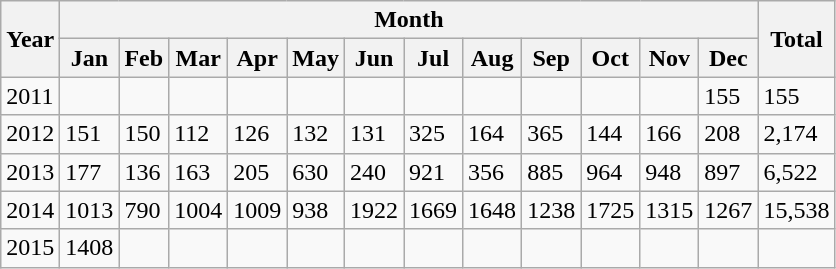<table class="wikitable">
<tr>
<th rowspan="2" scope="col">Year</th>
<th colspan="12" scope="col">Month</th>
<th rowspan="2" scope="col">Total</th>
</tr>
<tr>
<th scope="col">Jan</th>
<th scope="col">Feb</th>
<th scope="col">Mar</th>
<th scope="col">Apr</th>
<th scope="col">May</th>
<th scope="col">Jun</th>
<th scope="col">Jul</th>
<th scope="col">Aug</th>
<th scope="col">Sep</th>
<th scope="col">Oct</th>
<th scope="col">Nov</th>
<th scope="col">Dec</th>
</tr>
<tr>
<td>2011</td>
<td></td>
<td></td>
<td></td>
<td></td>
<td></td>
<td></td>
<td></td>
<td></td>
<td></td>
<td></td>
<td></td>
<td>155</td>
<td>155</td>
</tr>
<tr>
<td>2012</td>
<td>151</td>
<td>150</td>
<td>112</td>
<td>126</td>
<td>132</td>
<td>131</td>
<td>325</td>
<td>164</td>
<td>365</td>
<td>144</td>
<td>166</td>
<td>208</td>
<td>2,174</td>
</tr>
<tr>
<td>2013</td>
<td>177</td>
<td>136</td>
<td>163</td>
<td>205</td>
<td>630</td>
<td>240</td>
<td>921</td>
<td>356</td>
<td>885</td>
<td>964</td>
<td>948</td>
<td>897</td>
<td>6,522</td>
</tr>
<tr>
<td>2014</td>
<td>1013</td>
<td>790</td>
<td>1004</td>
<td>1009</td>
<td>938</td>
<td>1922</td>
<td>1669</td>
<td>1648</td>
<td>1238</td>
<td>1725</td>
<td>1315</td>
<td>1267</td>
<td>15,538</td>
</tr>
<tr>
<td>2015</td>
<td>1408</td>
<td></td>
<td></td>
<td></td>
<td></td>
<td></td>
<td></td>
<td></td>
<td></td>
<td></td>
<td></td>
<td></td>
<td></td>
</tr>
</table>
